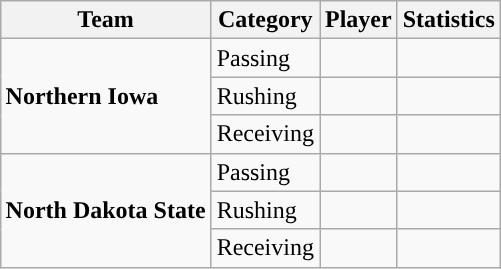<table class="wikitable" style="float: right;">
<tr>
<th>Team</th>
<th>Category</th>
<th>Player</th>
<th>Statistics</th>
</tr>
<tr>
<td rowspan=3><strong>Northern Iowa</strong></td>
<td>Passing</td>
<td></td>
<td></td>
</tr>
<tr>
<td>Rushing</td>
<td></td>
<td></td>
</tr>
<tr>
<td>Receiving</td>
<td></td>
<td></td>
</tr>
<tr>
<td rowspan=3><strong>North Dakota State</strong></td>
<td>Passing</td>
<td></td>
<td></td>
</tr>
<tr>
<td>Rushing</td>
<td></td>
<td></td>
</tr>
<tr>
<td>Receiving</td>
<td></td>
<td></td>
</tr>
</table>
